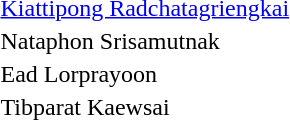<table>
<tr>
<th></th>
<td> <a href='#'>Kiattipong Radchatagriengkai</a></td>
</tr>
<tr>
<th></th>
<td>Nataphon Srisamutnak</td>
</tr>
<tr>
<th></th>
<td>Ead Lorprayoon</td>
</tr>
<tr>
<th></th>
<td>Tibparat Kaewsai</td>
</tr>
</table>
